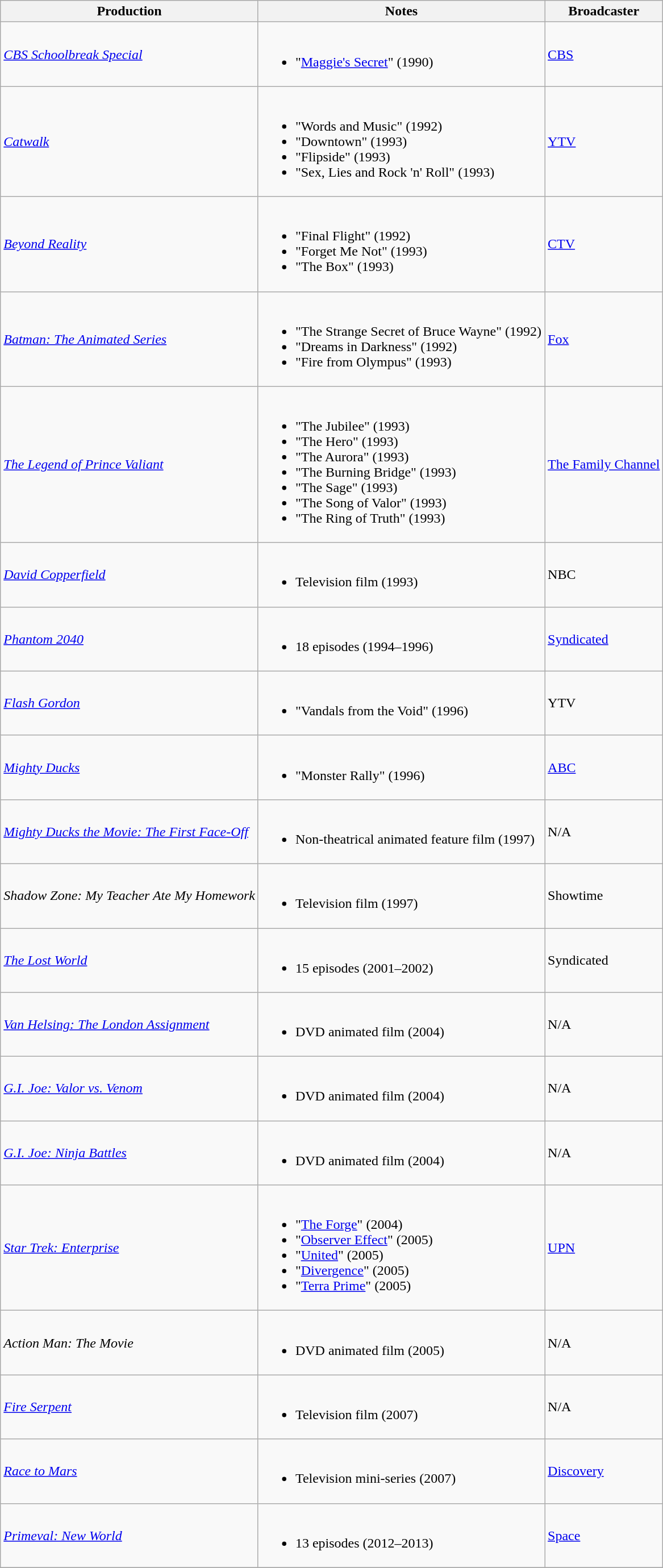<table class="wikitable">
<tr>
<th>Production</th>
<th>Notes</th>
<th>Broadcaster</th>
</tr>
<tr>
<td><em><a href='#'>CBS Schoolbreak Special</a></em></td>
<td><br><ul><li>"<a href='#'>Maggie's Secret</a>" (1990)</li></ul></td>
<td><a href='#'>CBS</a></td>
</tr>
<tr>
<td><em><a href='#'>Catwalk</a></em></td>
<td><br><ul><li>"Words and Music" (1992)</li><li>"Downtown" (1993)</li><li>"Flipside" (1993)</li><li>"Sex, Lies and Rock 'n' Roll" (1993)</li></ul></td>
<td><a href='#'>YTV</a></td>
</tr>
<tr>
<td><em><a href='#'>Beyond Reality</a></em></td>
<td><br><ul><li>"Final Flight" (1992)</li><li>"Forget Me Not" (1993)</li><li>"The Box" (1993)</li></ul></td>
<td><a href='#'>CTV</a></td>
</tr>
<tr>
<td><em><a href='#'>Batman: The Animated Series</a></em></td>
<td><br><ul><li>"The Strange Secret of Bruce Wayne" (1992)</li><li>"Dreams in Darkness" (1992)</li><li>"Fire from Olympus" (1993)</li></ul></td>
<td><a href='#'>Fox</a></td>
</tr>
<tr>
<td><em><a href='#'>The Legend of Prince Valiant</a></em></td>
<td><br><ul><li>"The Jubilee" (1993)</li><li>"The Hero" (1993)</li><li>"The Aurora" (1993)</li><li>"The Burning Bridge" (1993)</li><li>"The Sage" (1993)</li><li>"The Song of Valor" (1993)</li><li>"The Ring of Truth" (1993)</li></ul></td>
<td><a href='#'>The Family Channel</a></td>
</tr>
<tr>
<td><em><a href='#'>David Copperfield</a></em></td>
<td><br><ul><li>Television film (1993)</li></ul></td>
<td>NBC</td>
</tr>
<tr>
<td><em><a href='#'>Phantom 2040</a></em></td>
<td><br><ul><li>18 episodes (1994–1996)</li></ul></td>
<td><a href='#'>Syndicated</a></td>
</tr>
<tr>
<td><em><a href='#'>Flash Gordon</a></em></td>
<td><br><ul><li>"Vandals from the Void" (1996)</li></ul></td>
<td>YTV</td>
</tr>
<tr>
<td><em><a href='#'>Mighty Ducks</a></em></td>
<td><br><ul><li>"Monster Rally" (1996)</li></ul></td>
<td><a href='#'>ABC</a></td>
</tr>
<tr>
<td><em><a href='#'>Mighty Ducks the Movie: The First Face-Off</a></em></td>
<td><br><ul><li>Non-theatrical animated feature film (1997)</li></ul></td>
<td>N/A</td>
</tr>
<tr>
<td><em>Shadow Zone: My Teacher Ate My Homework</em></td>
<td><br><ul><li>Television film (1997)</li></ul></td>
<td>Showtime</td>
</tr>
<tr>
<td><em><a href='#'>The Lost World</a></em></td>
<td><br><ul><li>15 episodes (2001–2002)</li></ul></td>
<td>Syndicated</td>
</tr>
<tr>
<td><em><a href='#'>Van Helsing: The London Assignment</a></em></td>
<td><br><ul><li>DVD animated film (2004)</li></ul></td>
<td>N/A</td>
</tr>
<tr>
<td><em><a href='#'>G.I. Joe: Valor vs. Venom</a></em></td>
<td><br><ul><li>DVD animated film (2004)</li></ul></td>
<td>N/A</td>
</tr>
<tr>
<td><em><a href='#'>G.I. Joe: Ninja Battles</a></em></td>
<td><br><ul><li>DVD animated film (2004)</li></ul></td>
<td>N/A</td>
</tr>
<tr>
<td><em><a href='#'>Star Trek: Enterprise</a></em></td>
<td><br><ul><li>"<a href='#'>The Forge</a>" (2004)</li><li>"<a href='#'>Observer Effect</a>" (2005)</li><li>"<a href='#'>United</a>" (2005)</li><li>"<a href='#'>Divergence</a>" (2005)</li><li>"<a href='#'>Terra Prime</a>" (2005)</li></ul></td>
<td><a href='#'>UPN</a></td>
</tr>
<tr>
<td><em>Action Man: The Movie</em></td>
<td><br><ul><li>DVD animated film (2005)</li></ul></td>
<td>N/A</td>
</tr>
<tr>
<td><em><a href='#'>Fire Serpent</a></em></td>
<td><br><ul><li>Television film (2007)</li></ul></td>
<td>N/A</td>
</tr>
<tr>
<td><em><a href='#'>Race to Mars</a></em></td>
<td><br><ul><li>Television mini-series (2007)</li></ul></td>
<td><a href='#'>Discovery</a></td>
</tr>
<tr>
<td><em><a href='#'>Primeval: New World</a></em></td>
<td><br><ul><li>13 episodes (2012–2013)</li></ul></td>
<td><a href='#'>Space</a></td>
</tr>
<tr>
</tr>
</table>
